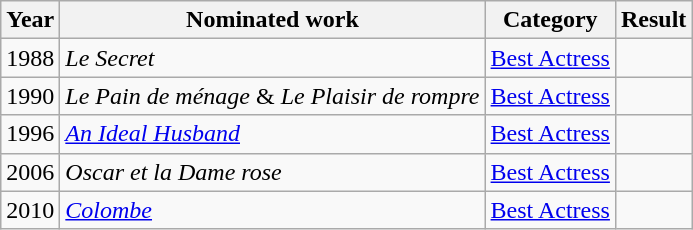<table class="wikitable sortable">
<tr>
<th>Year</th>
<th>Nominated work</th>
<th>Category</th>
<th>Result</th>
</tr>
<tr>
<td>1988</td>
<td><em>Le Secret</em></td>
<td><a href='#'>Best Actress</a></td>
<td></td>
</tr>
<tr>
<td>1990</td>
<td><em>Le Pain de ménage</em> & <em>Le Plaisir de rompre</em></td>
<td><a href='#'>Best Actress</a></td>
<td></td>
</tr>
<tr>
<td>1996</td>
<td><em><a href='#'>An Ideal Husband</a></em></td>
<td><a href='#'>Best Actress</a></td>
<td></td>
</tr>
<tr>
<td>2006</td>
<td><em>Oscar et la Dame rose</em></td>
<td><a href='#'>Best Actress</a></td>
<td></td>
</tr>
<tr>
<td>2010</td>
<td><em><a href='#'>Colombe</a></em></td>
<td><a href='#'>Best Actress</a></td>
<td></td>
</tr>
</table>
